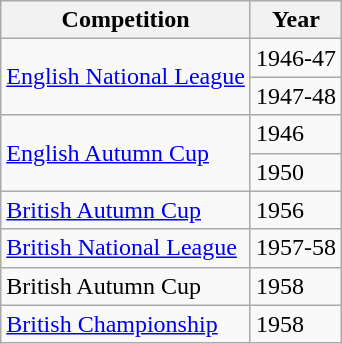<table class="wikitable">
<tr>
<th>Competition</th>
<th>Year</th>
</tr>
<tr>
<td rowspan="2"><a href='#'>English National League</a></td>
<td>1946-47</td>
</tr>
<tr>
<td>1947-48</td>
</tr>
<tr>
<td rowspan="2"><a href='#'>English Autumn Cup</a></td>
<td>1946</td>
</tr>
<tr>
<td>1950</td>
</tr>
<tr>
<td><a href='#'>British Autumn Cup</a></td>
<td>1956</td>
</tr>
<tr>
<td><a href='#'>British National League</a></td>
<td>1957-58</td>
</tr>
<tr>
<td>British Autumn Cup</td>
<td>1958</td>
</tr>
<tr>
<td><a href='#'>British Championship</a></td>
<td>1958</td>
</tr>
</table>
